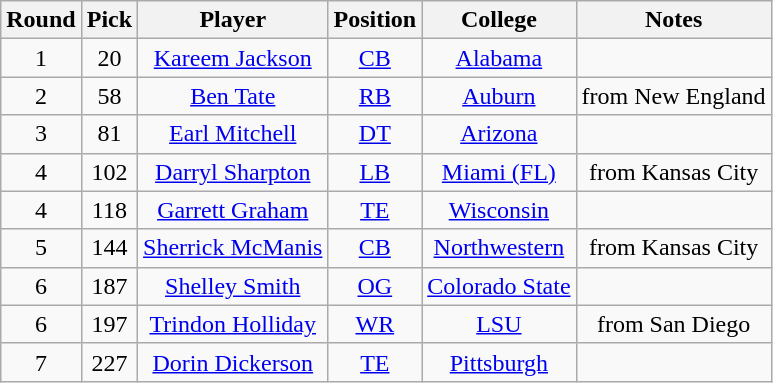<table class="wikitable" style="text-align:center">
<tr>
<th>Round</th>
<th>Pick</th>
<th>Player</th>
<th>Position</th>
<th>College</th>
<th>Notes</th>
</tr>
<tr>
<td>1</td>
<td>20</td>
<td><a href='#'>Kareem Jackson</a></td>
<td><a href='#'>CB</a></td>
<td><a href='#'>Alabama</a></td>
<td></td>
</tr>
<tr>
<td>2</td>
<td>58</td>
<td><a href='#'>Ben Tate</a></td>
<td><a href='#'>RB</a></td>
<td><a href='#'>Auburn</a></td>
<td>from New England</td>
</tr>
<tr>
<td>3</td>
<td>81</td>
<td><a href='#'>Earl Mitchell</a></td>
<td><a href='#'>DT</a></td>
<td><a href='#'>Arizona</a></td>
<td></td>
</tr>
<tr>
<td>4</td>
<td>102</td>
<td><a href='#'>Darryl Sharpton</a></td>
<td><a href='#'>LB</a></td>
<td><a href='#'>Miami (FL)</a></td>
<td>from Kansas City</td>
</tr>
<tr>
<td>4</td>
<td>118</td>
<td><a href='#'>Garrett Graham</a></td>
<td><a href='#'>TE</a></td>
<td><a href='#'>Wisconsin</a></td>
<td></td>
</tr>
<tr>
<td>5</td>
<td>144</td>
<td><a href='#'>Sherrick McManis</a></td>
<td><a href='#'>CB</a></td>
<td><a href='#'>Northwestern</a></td>
<td>from Kansas City</td>
</tr>
<tr>
<td>6</td>
<td>187</td>
<td><a href='#'>Shelley Smith</a></td>
<td><a href='#'>OG</a></td>
<td><a href='#'>Colorado State</a></td>
<td></td>
</tr>
<tr>
<td>6</td>
<td>197</td>
<td><a href='#'>Trindon Holliday</a></td>
<td><a href='#'>WR</a></td>
<td><a href='#'>LSU</a></td>
<td>from San Diego</td>
</tr>
<tr>
<td>7</td>
<td>227</td>
<td><a href='#'>Dorin Dickerson</a></td>
<td><a href='#'>TE</a></td>
<td><a href='#'>Pittsburgh</a></td>
<td></td>
</tr>
</table>
